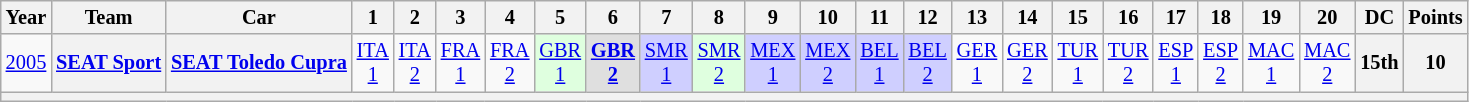<table class="wikitable" style="text-align:center; font-size:85%">
<tr>
<th>Year</th>
<th>Team</th>
<th>Car</th>
<th>1</th>
<th>2</th>
<th>3</th>
<th>4</th>
<th>5</th>
<th>6</th>
<th>7</th>
<th>8</th>
<th>9</th>
<th>10</th>
<th>11</th>
<th>12</th>
<th>13</th>
<th>14</th>
<th>15</th>
<th>16</th>
<th>17</th>
<th>18</th>
<th>19</th>
<th>20</th>
<th>DC</th>
<th>Points</th>
</tr>
<tr>
<td><a href='#'>2005</a></td>
<th nowrap><a href='#'>SEAT Sport</a></th>
<th nowrap><a href='#'>SEAT Toledo Cupra</a></th>
<td><a href='#'>ITA<br>1</a></td>
<td><a href='#'>ITA<br>2</a></td>
<td><a href='#'>FRA<br>1</a></td>
<td><a href='#'>FRA<br>2</a></td>
<td style="background:#dfffdf;"><a href='#'>GBR<br>1</a><br></td>
<td style="background:#DFDFDF;"><strong><a href='#'>GBR<br>2</a></strong><br></td>
<td style="background:#CFCFFF;"><a href='#'>SMR<br>1</a><br></td>
<td style="background:#dfffdf;"><a href='#'>SMR<br>2</a><br></td>
<td style="background:#CFCFFF;"><a href='#'>MEX<br>1</a><br></td>
<td style="background:#CFCFFF;"><a href='#'>MEX<br>2</a><br></td>
<td style="background:#CFCFFF;"><a href='#'>BEL<br>1</a><br></td>
<td style="background:#CFCFFF;"><a href='#'>BEL<br>2</a><br></td>
<td><a href='#'>GER<br>1</a></td>
<td><a href='#'>GER<br>2</a></td>
<td><a href='#'>TUR<br>1</a></td>
<td><a href='#'>TUR<br>2</a></td>
<td><a href='#'>ESP<br>1</a></td>
<td><a href='#'>ESP<br>2</a></td>
<td><a href='#'>MAC<br>1</a></td>
<td><a href='#'>MAC<br>2</a></td>
<th>15th</th>
<th>10</th>
</tr>
<tr>
<th colspan="25"></th>
</tr>
</table>
